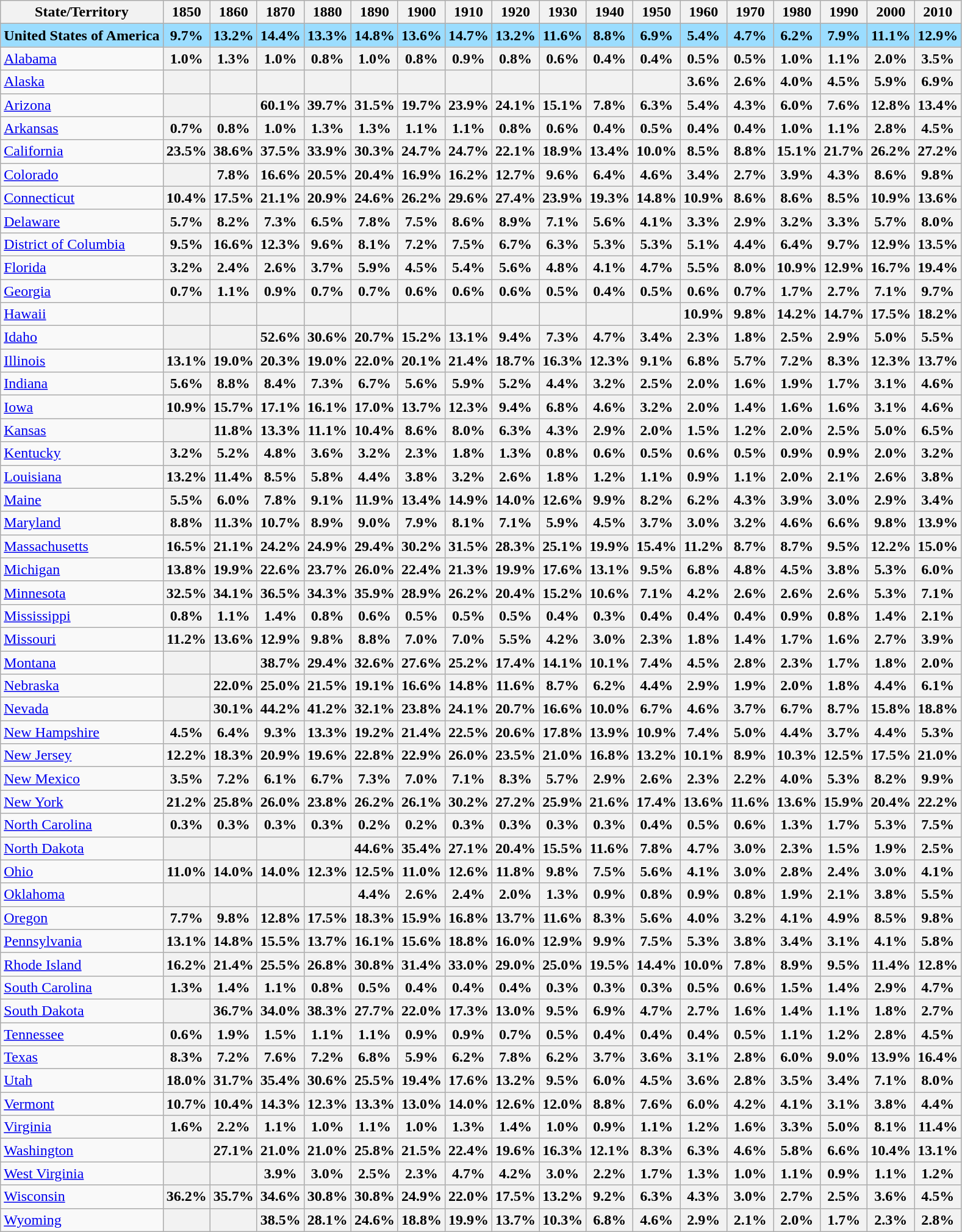<table class="wikitable sortable">
<tr>
<th>State/Territory</th>
<th>1850</th>
<th>1860</th>
<th>1870</th>
<th>1880</th>
<th>1890</th>
<th>1900</th>
<th>1910</th>
<th>1920</th>
<th>1930</th>
<th>1940</th>
<th>1950</th>
<th>1960</th>
<th>1970</th>
<th>1980</th>
<th>1990</th>
<th>2000</th>
<th>2010</th>
</tr>
<tr>
<td style="background:#9bddff;"><strong> United States of America</strong></td>
<th style="background:#9bddff;">9.7%</th>
<th style="background:#9bddff;">13.2%</th>
<th style="background:#9bddff;">14.4%</th>
<th style="background:#9bddff;">13.3%</th>
<th style="background:#9bddff;">14.8%</th>
<th style="background:#9bddff;">13.6%</th>
<th style="background:#9bddff;">14.7%</th>
<th style="background:#9bddff;">13.2%</th>
<th style="background:#9bddff;">11.6%</th>
<th style="background:#9bddff;">8.8%</th>
<th style="background:#9bddff;">6.9%</th>
<th style="background:#9bddff;">5.4%</th>
<th style="background:#9bddff;">4.7%</th>
<th style="background:#9bddff;">6.2%</th>
<th style="background:#9bddff;">7.9%</th>
<th style="background:#9bddff;">11.1%</th>
<th style="background:#9bddff;">12.9%</th>
</tr>
<tr>
<td>  <a href='#'>Alabama</a></td>
<th>1.0%</th>
<th>1.3%</th>
<th>1.0%</th>
<th>0.8%</th>
<th>1.0%</th>
<th>0.8%</th>
<th>0.9%</th>
<th>0.8%</th>
<th>0.6%</th>
<th>0.4%</th>
<th>0.4%</th>
<th>0.5%</th>
<th>0.5%</th>
<th>1.0%</th>
<th>1.1%</th>
<th>2.0%</th>
<th>3.5%</th>
</tr>
<tr>
<td>  <a href='#'>Alaska</a></td>
<th></th>
<th></th>
<th></th>
<th></th>
<th></th>
<th></th>
<th></th>
<th></th>
<th></th>
<th></th>
<th></th>
<th>3.6%</th>
<th>2.6%</th>
<th>4.0%</th>
<th>4.5%</th>
<th>5.9%</th>
<th>6.9%</th>
</tr>
<tr>
<td> <a href='#'>Arizona</a></td>
<th></th>
<th></th>
<th>60.1%</th>
<th>39.7%</th>
<th>31.5%</th>
<th>19.7%</th>
<th>23.9%</th>
<th>24.1%</th>
<th>15.1%</th>
<th>7.8%</th>
<th>6.3%</th>
<th>5.4%</th>
<th>4.3%</th>
<th>6.0%</th>
<th>7.6%</th>
<th>12.8%</th>
<th>13.4%</th>
</tr>
<tr>
<td>  <a href='#'>Arkansas</a></td>
<th>0.7%</th>
<th>0.8%</th>
<th>1.0%</th>
<th>1.3%</th>
<th>1.3%</th>
<th>1.1%</th>
<th>1.1%</th>
<th>0.8%</th>
<th>0.6%</th>
<th>0.4%</th>
<th>0.5%</th>
<th>0.4%</th>
<th>0.4%</th>
<th>1.0%</th>
<th>1.1%</th>
<th>2.8%</th>
<th>4.5%</th>
</tr>
<tr>
<td> <a href='#'>California</a></td>
<th>23.5%</th>
<th>38.6%</th>
<th>37.5%</th>
<th>33.9%</th>
<th>30.3%</th>
<th>24.7%</th>
<th>24.7%</th>
<th>22.1%</th>
<th>18.9%</th>
<th>13.4%</th>
<th>10.0%</th>
<th>8.5%</th>
<th>8.8%</th>
<th>15.1%</th>
<th>21.7%</th>
<th>26.2%</th>
<th>27.2%</th>
</tr>
<tr>
<td>  <a href='#'>Colorado</a></td>
<th></th>
<th>7.8%</th>
<th>16.6%</th>
<th>20.5%</th>
<th>20.4%</th>
<th>16.9%</th>
<th>16.2%</th>
<th>12.7%</th>
<th>9.6%</th>
<th>6.4%</th>
<th>4.6%</th>
<th>3.4%</th>
<th>2.7%</th>
<th>3.9%</th>
<th>4.3%</th>
<th>8.6%</th>
<th>9.8%</th>
</tr>
<tr>
<td>  <a href='#'>Connecticut</a></td>
<th>10.4%</th>
<th>17.5%</th>
<th>21.1%</th>
<th>20.9%</th>
<th>24.6%</th>
<th>26.2%</th>
<th>29.6%</th>
<th>27.4%</th>
<th>23.9%</th>
<th>19.3%</th>
<th>14.8%</th>
<th>10.9%</th>
<th>8.6%</th>
<th>8.6%</th>
<th>8.5%</th>
<th>10.9%</th>
<th>13.6%</th>
</tr>
<tr>
<td>  <a href='#'>Delaware</a></td>
<th>5.7%</th>
<th>8.2%</th>
<th>7.3%</th>
<th>6.5%</th>
<th>7.8%</th>
<th>7.5%</th>
<th>8.6%</th>
<th>8.9%</th>
<th>7.1%</th>
<th>5.6%</th>
<th>4.1%</th>
<th>3.3%</th>
<th>2.9%</th>
<th>3.2%</th>
<th>3.3%</th>
<th>5.7%</th>
<th>8.0%</th>
</tr>
<tr>
<td> <a href='#'>District of Columbia</a></td>
<th>9.5%</th>
<th>16.6%</th>
<th>12.3%</th>
<th>9.6%</th>
<th>8.1%</th>
<th>7.2%</th>
<th>7.5%</th>
<th>6.7%</th>
<th>6.3%</th>
<th>5.3%</th>
<th>5.3%</th>
<th>5.1%</th>
<th>4.4%</th>
<th>6.4%</th>
<th>9.7%</th>
<th>12.9%</th>
<th>13.5%</th>
</tr>
<tr>
<td> <a href='#'>Florida</a></td>
<th>3.2%</th>
<th>2.4%</th>
<th>2.6%</th>
<th>3.7%</th>
<th>5.9%</th>
<th>4.5%</th>
<th>5.4%</th>
<th>5.6%</th>
<th>4.8%</th>
<th>4.1%</th>
<th>4.7%</th>
<th>5.5%</th>
<th>8.0%</th>
<th>10.9%</th>
<th>12.9%</th>
<th>16.7%</th>
<th>19.4%</th>
</tr>
<tr>
<td> <a href='#'>Georgia</a></td>
<th>0.7%</th>
<th>1.1%</th>
<th>0.9%</th>
<th>0.7%</th>
<th>0.7%</th>
<th>0.6%</th>
<th>0.6%</th>
<th>0.6%</th>
<th>0.5%</th>
<th>0.4%</th>
<th>0.5%</th>
<th>0.6%</th>
<th>0.7%</th>
<th>1.7%</th>
<th>2.7%</th>
<th>7.1%</th>
<th>9.7%</th>
</tr>
<tr>
<td>  <a href='#'>Hawaii</a></td>
<th></th>
<th></th>
<th></th>
<th></th>
<th></th>
<th></th>
<th></th>
<th></th>
<th></th>
<th></th>
<th></th>
<th>10.9%</th>
<th>9.8%</th>
<th>14.2%</th>
<th>14.7%</th>
<th>17.5%</th>
<th>18.2%</th>
</tr>
<tr>
<td>  <a href='#'>Idaho</a></td>
<th></th>
<th></th>
<th>52.6%</th>
<th>30.6%</th>
<th>20.7%</th>
<th>15.2%</th>
<th>13.1%</th>
<th>9.4%</th>
<th>7.3%</th>
<th>4.7%</th>
<th>3.4%</th>
<th>2.3%</th>
<th>1.8%</th>
<th>2.5%</th>
<th>2.9%</th>
<th>5.0%</th>
<th>5.5%</th>
</tr>
<tr>
<td>  <a href='#'>Illinois</a></td>
<th>13.1%</th>
<th>19.0%</th>
<th>20.3%</th>
<th>19.0%</th>
<th>22.0%</th>
<th>20.1%</th>
<th>21.4%</th>
<th>18.7%</th>
<th>16.3%</th>
<th>12.3%</th>
<th>9.1%</th>
<th>6.8%</th>
<th>5.7%</th>
<th>7.2%</th>
<th>8.3%</th>
<th>12.3%</th>
<th>13.7%</th>
</tr>
<tr>
<td>  <a href='#'>Indiana</a></td>
<th>5.6%</th>
<th>8.8%</th>
<th>8.4%</th>
<th>7.3%</th>
<th>6.7%</th>
<th>5.6%</th>
<th>5.9%</th>
<th>5.2%</th>
<th>4.4%</th>
<th>3.2%</th>
<th>2.5%</th>
<th>2.0%</th>
<th>1.6%</th>
<th>1.9%</th>
<th>1.7%</th>
<th>3.1%</th>
<th>4.6%</th>
</tr>
<tr>
<td>  <a href='#'>Iowa</a></td>
<th>10.9%</th>
<th>15.7%</th>
<th>17.1%</th>
<th>16.1%</th>
<th>17.0%</th>
<th>13.7%</th>
<th>12.3%</th>
<th>9.4%</th>
<th>6.8%</th>
<th>4.6%</th>
<th>3.2%</th>
<th>2.0%</th>
<th>1.4%</th>
<th>1.6%</th>
<th>1.6%</th>
<th>3.1%</th>
<th>4.6%</th>
</tr>
<tr>
<td>  <a href='#'>Kansas</a></td>
<th></th>
<th>11.8%</th>
<th>13.3%</th>
<th>11.1%</th>
<th>10.4%</th>
<th>8.6%</th>
<th>8.0%</th>
<th>6.3%</th>
<th>4.3%</th>
<th>2.9%</th>
<th>2.0%</th>
<th>1.5%</th>
<th>1.2%</th>
<th>2.0%</th>
<th>2.5%</th>
<th>5.0%</th>
<th>6.5%</th>
</tr>
<tr>
<td> <a href='#'>Kentucky</a></td>
<th>3.2%</th>
<th>5.2%</th>
<th>4.8%</th>
<th>3.6%</th>
<th>3.2%</th>
<th>2.3%</th>
<th>1.8%</th>
<th>1.3%</th>
<th>0.8%</th>
<th>0.6%</th>
<th>0.5%</th>
<th>0.6%</th>
<th>0.5%</th>
<th>0.9%</th>
<th>0.9%</th>
<th>2.0%</th>
<th>3.2%</th>
</tr>
<tr>
<td> <a href='#'>Louisiana</a></td>
<th>13.2%</th>
<th>11.4%</th>
<th>8.5%</th>
<th>5.8%</th>
<th>4.4%</th>
<th>3.8%</th>
<th>3.2%</th>
<th>2.6%</th>
<th>1.8%</th>
<th>1.2%</th>
<th>1.1%</th>
<th>0.9%</th>
<th>1.1%</th>
<th>2.0%</th>
<th>2.1%</th>
<th>2.6%</th>
<th>3.8%</th>
</tr>
<tr>
<td> <a href='#'>Maine</a></td>
<th>5.5%</th>
<th>6.0%</th>
<th>7.8%</th>
<th>9.1%</th>
<th>11.9%</th>
<th>13.4%</th>
<th>14.9%</th>
<th>14.0%</th>
<th>12.6%</th>
<th>9.9%</th>
<th>8.2%</th>
<th>6.2%</th>
<th>4.3%</th>
<th>3.9%</th>
<th>3.0%</th>
<th>2.9%</th>
<th>3.4%</th>
</tr>
<tr>
<td> <a href='#'>Maryland</a></td>
<th>8.8%</th>
<th>11.3%</th>
<th>10.7%</th>
<th>8.9%</th>
<th>9.0%</th>
<th>7.9%</th>
<th>8.1%</th>
<th>7.1%</th>
<th>5.9%</th>
<th>4.5%</th>
<th>3.7%</th>
<th>3.0%</th>
<th>3.2%</th>
<th>4.6%</th>
<th>6.6%</th>
<th>9.8%</th>
<th>13.9%</th>
</tr>
<tr>
<td> <a href='#'>Massachusetts</a></td>
<th>16.5%</th>
<th>21.1%</th>
<th>24.2%</th>
<th>24.9%</th>
<th>29.4%</th>
<th>30.2%</th>
<th>31.5%</th>
<th>28.3%</th>
<th>25.1%</th>
<th>19.9%</th>
<th>15.4%</th>
<th>11.2%</th>
<th>8.7%</th>
<th>8.7%</th>
<th>9.5%</th>
<th>12.2%</th>
<th>15.0%</th>
</tr>
<tr>
<td> <a href='#'>Michigan</a></td>
<th>13.8%</th>
<th>19.9%</th>
<th>22.6%</th>
<th>23.7%</th>
<th>26.0%</th>
<th>22.4%</th>
<th>21.3%</th>
<th>19.9%</th>
<th>17.6%</th>
<th>13.1%</th>
<th>9.5%</th>
<th>6.8%</th>
<th>4.8%</th>
<th>4.5%</th>
<th>3.8%</th>
<th>5.3%</th>
<th>6.0%</th>
</tr>
<tr>
<td> <a href='#'>Minnesota</a></td>
<th>32.5%</th>
<th>34.1%</th>
<th>36.5%</th>
<th>34.3%</th>
<th>35.9%</th>
<th>28.9%</th>
<th>26.2%</th>
<th>20.4%</th>
<th>15.2%</th>
<th>10.6%</th>
<th>7.1%</th>
<th>4.2%</th>
<th>2.6%</th>
<th>2.6%</th>
<th>2.6%</th>
<th>5.3%</th>
<th>7.1%</th>
</tr>
<tr>
<td> <a href='#'>Mississippi</a></td>
<th>0.8%</th>
<th>1.1%</th>
<th>1.4%</th>
<th>0.8%</th>
<th>0.6%</th>
<th>0.5%</th>
<th>0.5%</th>
<th>0.5%</th>
<th>0.4%</th>
<th>0.3%</th>
<th>0.4%</th>
<th>0.4%</th>
<th>0.4%</th>
<th>0.9%</th>
<th>0.8%</th>
<th>1.4%</th>
<th>2.1%</th>
</tr>
<tr>
<td> <a href='#'>Missouri</a></td>
<th>11.2%</th>
<th>13.6%</th>
<th>12.9%</th>
<th>9.8%</th>
<th>8.8%</th>
<th>7.0%</th>
<th>7.0%</th>
<th>5.5%</th>
<th>4.2%</th>
<th>3.0%</th>
<th>2.3%</th>
<th>1.8%</th>
<th>1.4%</th>
<th>1.7%</th>
<th>1.6%</th>
<th>2.7%</th>
<th>3.9%</th>
</tr>
<tr>
<td> <a href='#'>Montana</a></td>
<th></th>
<th></th>
<th>38.7%</th>
<th>29.4%</th>
<th>32.6%</th>
<th>27.6%</th>
<th>25.2%</th>
<th>17.4%</th>
<th>14.1%</th>
<th>10.1%</th>
<th>7.4%</th>
<th>4.5%</th>
<th>2.8%</th>
<th>2.3%</th>
<th>1.7%</th>
<th>1.8%</th>
<th>2.0%</th>
</tr>
<tr>
<td> <a href='#'>Nebraska</a></td>
<th></th>
<th>22.0%</th>
<th>25.0%</th>
<th>21.5%</th>
<th>19.1%</th>
<th>16.6%</th>
<th>14.8%</th>
<th>11.6%</th>
<th>8.7%</th>
<th>6.2%</th>
<th>4.4%</th>
<th>2.9%</th>
<th>1.9%</th>
<th>2.0%</th>
<th>1.8%</th>
<th>4.4%</th>
<th>6.1%</th>
</tr>
<tr>
<td> <a href='#'>Nevada</a></td>
<th></th>
<th>30.1%</th>
<th>44.2%</th>
<th>41.2%</th>
<th>32.1%</th>
<th>23.8%</th>
<th>24.1%</th>
<th>20.7%</th>
<th>16.6%</th>
<th>10.0%</th>
<th>6.7%</th>
<th>4.6%</th>
<th>3.7%</th>
<th>6.7%</th>
<th>8.7%</th>
<th>15.8%</th>
<th>18.8%</th>
</tr>
<tr>
<td> <a href='#'>New Hampshire</a></td>
<th>4.5%</th>
<th>6.4%</th>
<th>9.3%</th>
<th>13.3%</th>
<th>19.2%</th>
<th>21.4%</th>
<th>22.5%</th>
<th>20.6%</th>
<th>17.8%</th>
<th>13.9%</th>
<th>10.9%</th>
<th>7.4%</th>
<th>5.0%</th>
<th>4.4%</th>
<th>3.7%</th>
<th>4.4%</th>
<th>5.3%</th>
</tr>
<tr>
<td> <a href='#'>New Jersey</a></td>
<th>12.2%</th>
<th>18.3%</th>
<th>20.9%</th>
<th>19.6%</th>
<th>22.8%</th>
<th>22.9%</th>
<th>26.0%</th>
<th>23.5%</th>
<th>21.0%</th>
<th>16.8%</th>
<th>13.2%</th>
<th>10.1%</th>
<th>8.9%</th>
<th>10.3%</th>
<th>12.5%</th>
<th>17.5%</th>
<th>21.0%</th>
</tr>
<tr>
<td> <a href='#'>New Mexico</a></td>
<th>3.5%</th>
<th>7.2%</th>
<th>6.1%</th>
<th>6.7%</th>
<th>7.3%</th>
<th>7.0%</th>
<th>7.1%</th>
<th>8.3%</th>
<th>5.7%</th>
<th>2.9%</th>
<th>2.6%</th>
<th>2.3%</th>
<th>2.2%</th>
<th>4.0%</th>
<th>5.3%</th>
<th>8.2%</th>
<th>9.9%</th>
</tr>
<tr>
<td> <a href='#'>New York</a></td>
<th>21.2%</th>
<th>25.8%</th>
<th>26.0%</th>
<th>23.8%</th>
<th>26.2%</th>
<th>26.1%</th>
<th>30.2%</th>
<th>27.2%</th>
<th>25.9%</th>
<th>21.6%</th>
<th>17.4%</th>
<th>13.6%</th>
<th>11.6%</th>
<th>13.6%</th>
<th>15.9%</th>
<th>20.4%</th>
<th>22.2%</th>
</tr>
<tr>
<td> <a href='#'>North Carolina</a></td>
<th>0.3%</th>
<th>0.3%</th>
<th>0.3%</th>
<th>0.3%</th>
<th>0.2%</th>
<th>0.2%</th>
<th>0.3%</th>
<th>0.3%</th>
<th>0.3%</th>
<th>0.3%</th>
<th>0.4%</th>
<th>0.5%</th>
<th>0.6%</th>
<th>1.3%</th>
<th>1.7%</th>
<th>5.3%</th>
<th>7.5%</th>
</tr>
<tr>
<td> <a href='#'>North Dakota</a></td>
<th></th>
<th></th>
<th></th>
<th></th>
<th>44.6%</th>
<th>35.4%</th>
<th>27.1%</th>
<th>20.4%</th>
<th>15.5%</th>
<th>11.6%</th>
<th>7.8%</th>
<th>4.7%</th>
<th>3.0%</th>
<th>2.3%</th>
<th>1.5%</th>
<th>1.9%</th>
<th>2.5%</th>
</tr>
<tr>
<td> <a href='#'>Ohio</a></td>
<th>11.0%</th>
<th>14.0%</th>
<th>14.0%</th>
<th>12.3%</th>
<th>12.5%</th>
<th>11.0%</th>
<th>12.6%</th>
<th>11.8%</th>
<th>9.8%</th>
<th>7.5%</th>
<th>5.6%</th>
<th>4.1%</th>
<th>3.0%</th>
<th>2.8%</th>
<th>2.4%</th>
<th>3.0%</th>
<th>4.1%</th>
</tr>
<tr>
<td> <a href='#'>Oklahoma</a></td>
<th></th>
<th></th>
<th></th>
<th></th>
<th>4.4%</th>
<th>2.6%</th>
<th>2.4%</th>
<th>2.0%</th>
<th>1.3%</th>
<th>0.9%</th>
<th>0.8%</th>
<th>0.9%</th>
<th>0.8%</th>
<th>1.9%</th>
<th>2.1%</th>
<th>3.8%</th>
<th>5.5%</th>
</tr>
<tr>
<td> <a href='#'>Oregon</a></td>
<th>7.7%</th>
<th>9.8%</th>
<th>12.8%</th>
<th>17.5%</th>
<th>18.3%</th>
<th>15.9%</th>
<th>16.8%</th>
<th>13.7%</th>
<th>11.6%</th>
<th>8.3%</th>
<th>5.6%</th>
<th>4.0%</th>
<th>3.2%</th>
<th>4.1%</th>
<th>4.9%</th>
<th>8.5%</th>
<th>9.8%</th>
</tr>
<tr>
<td> <a href='#'>Pennsylvania</a></td>
<th>13.1%</th>
<th>14.8%</th>
<th>15.5%</th>
<th>13.7%</th>
<th>16.1%</th>
<th>15.6%</th>
<th>18.8%</th>
<th>16.0%</th>
<th>12.9%</th>
<th>9.9%</th>
<th>7.5%</th>
<th>5.3%</th>
<th>3.8%</th>
<th>3.4%</th>
<th>3.1%</th>
<th>4.1%</th>
<th>5.8%</th>
</tr>
<tr>
<td> <a href='#'>Rhode Island</a></td>
<th>16.2%</th>
<th>21.4%</th>
<th>25.5%</th>
<th>26.8%</th>
<th>30.8%</th>
<th>31.4%</th>
<th>33.0%</th>
<th>29.0%</th>
<th>25.0%</th>
<th>19.5%</th>
<th>14.4%</th>
<th>10.0%</th>
<th>7.8%</th>
<th>8.9%</th>
<th>9.5%</th>
<th>11.4%</th>
<th>12.8%</th>
</tr>
<tr>
<td> <a href='#'>South Carolina</a></td>
<th>1.3%</th>
<th>1.4%</th>
<th>1.1%</th>
<th>0.8%</th>
<th>0.5%</th>
<th>0.4%</th>
<th>0.4%</th>
<th>0.4%</th>
<th>0.3%</th>
<th>0.3%</th>
<th>0.3%</th>
<th>0.5%</th>
<th>0.6%</th>
<th>1.5%</th>
<th>1.4%</th>
<th>2.9%</th>
<th>4.7%</th>
</tr>
<tr>
<td> <a href='#'>South Dakota</a></td>
<th></th>
<th>36.7%</th>
<th>34.0%</th>
<th>38.3%</th>
<th>27.7%</th>
<th>22.0%</th>
<th>17.3%</th>
<th>13.0%</th>
<th>9.5%</th>
<th>6.9%</th>
<th>4.7%</th>
<th>2.7%</th>
<th>1.6%</th>
<th>1.4%</th>
<th>1.1%</th>
<th>1.8%</th>
<th>2.7%</th>
</tr>
<tr>
<td> <a href='#'>Tennessee</a></td>
<th>0.6%</th>
<th>1.9%</th>
<th>1.5%</th>
<th>1.1%</th>
<th>1.1%</th>
<th>0.9%</th>
<th>0.9%</th>
<th>0.7%</th>
<th>0.5%</th>
<th>0.4%</th>
<th>0.4%</th>
<th>0.4%</th>
<th>0.5%</th>
<th>1.1%</th>
<th>1.2%</th>
<th>2.8%</th>
<th>4.5%</th>
</tr>
<tr>
<td> <a href='#'>Texas</a></td>
<th>8.3%</th>
<th>7.2%</th>
<th>7.6%</th>
<th>7.2%</th>
<th>6.8%</th>
<th>5.9%</th>
<th>6.2%</th>
<th>7.8%</th>
<th>6.2%</th>
<th>3.7%</th>
<th>3.6%</th>
<th>3.1%</th>
<th>2.8%</th>
<th>6.0%</th>
<th>9.0%</th>
<th>13.9%</th>
<th>16.4%</th>
</tr>
<tr>
<td> <a href='#'>Utah</a></td>
<th>18.0%</th>
<th>31.7%</th>
<th>35.4%</th>
<th>30.6%</th>
<th>25.5%</th>
<th>19.4%</th>
<th>17.6%</th>
<th>13.2%</th>
<th>9.5%</th>
<th>6.0%</th>
<th>4.5%</th>
<th>3.6%</th>
<th>2.8%</th>
<th>3.5%</th>
<th>3.4%</th>
<th>7.1%</th>
<th>8.0%</th>
</tr>
<tr>
<td> <a href='#'>Vermont</a></td>
<th>10.7%</th>
<th>10.4%</th>
<th>14.3%</th>
<th>12.3%</th>
<th>13.3%</th>
<th>13.0%</th>
<th>14.0%</th>
<th>12.6%</th>
<th>12.0%</th>
<th>8.8%</th>
<th>7.6%</th>
<th>6.0%</th>
<th>4.2%</th>
<th>4.1%</th>
<th>3.1%</th>
<th>3.8%</th>
<th>4.4%</th>
</tr>
<tr>
<td> <a href='#'>Virginia</a></td>
<th>1.6%</th>
<th>2.2%</th>
<th>1.1%</th>
<th>1.0%</th>
<th>1.1%</th>
<th>1.0%</th>
<th>1.3%</th>
<th>1.4%</th>
<th>1.0%</th>
<th>0.9%</th>
<th>1.1%</th>
<th>1.2%</th>
<th>1.6%</th>
<th>3.3%</th>
<th>5.0%</th>
<th>8.1%</th>
<th>11.4%</th>
</tr>
<tr>
<td> <a href='#'>Washington</a></td>
<th></th>
<th>27.1%</th>
<th>21.0%</th>
<th>21.0%</th>
<th>25.8%</th>
<th>21.5%</th>
<th>22.4%</th>
<th>19.6%</th>
<th>16.3%</th>
<th>12.1%</th>
<th>8.3%</th>
<th>6.3%</th>
<th>4.6%</th>
<th>5.8%</th>
<th>6.6%</th>
<th>10.4%</th>
<th>13.1%</th>
</tr>
<tr>
<td> <a href='#'>West Virginia</a></td>
<th></th>
<th></th>
<th>3.9%</th>
<th>3.0%</th>
<th>2.5%</th>
<th>2.3%</th>
<th>4.7%</th>
<th>4.2%</th>
<th>3.0%</th>
<th>2.2%</th>
<th>1.7%</th>
<th>1.3%</th>
<th>1.0%</th>
<th>1.1%</th>
<th>0.9%</th>
<th>1.1%</th>
<th>1.2%</th>
</tr>
<tr>
<td> <a href='#'>Wisconsin</a></td>
<th>36.2%</th>
<th>35.7%</th>
<th>34.6%</th>
<th>30.8%</th>
<th>30.8%</th>
<th>24.9%</th>
<th>22.0%</th>
<th>17.5%</th>
<th>13.2%</th>
<th>9.2%</th>
<th>6.3%</th>
<th>4.3%</th>
<th>3.0%</th>
<th>2.7%</th>
<th>2.5%</th>
<th>3.6%</th>
<th>4.5%</th>
</tr>
<tr>
<td> <a href='#'>Wyoming</a></td>
<th></th>
<th></th>
<th>38.5%</th>
<th>28.1%</th>
<th>24.6%</th>
<th>18.8%</th>
<th>19.9%</th>
<th>13.7%</th>
<th>10.3%</th>
<th>6.8%</th>
<th>4.6%</th>
<th>2.9%</th>
<th>2.1%</th>
<th>2.0%</th>
<th>1.7%</th>
<th>2.3%</th>
<th>2.8%</th>
</tr>
</table>
